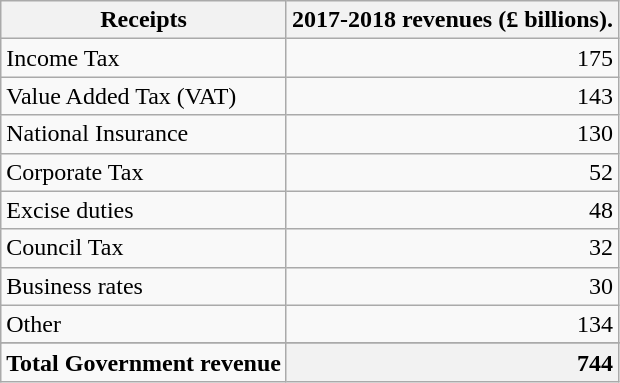<table class="wikitable sortable">
<tr>
<th>Receipts</th>
<th style="text-align: right">2017-2018 revenues (£ billions).</th>
</tr>
<tr>
<td>Income Tax</td>
<td style="text-align: right">175</td>
</tr>
<tr>
<td>Value Added Tax (VAT)</td>
<td style="text-align: right">143</td>
</tr>
<tr>
<td>National Insurance</td>
<td style="text-align: right">130</td>
</tr>
<tr>
<td>Corporate Tax</td>
<td style="text-align: right">52</td>
</tr>
<tr>
<td>Excise duties</td>
<td style="text-align: right">48</td>
</tr>
<tr>
<td>Council Tax</td>
<td style="text-align: right">32</td>
</tr>
<tr>
<td>Business rates</td>
<td style="text-align: right">30</td>
</tr>
<tr>
<td>Other</td>
<td style="text-align: right">134</td>
</tr>
<tr>
</tr>
<tr class="sortbottom">
<td style="text-align: left"><strong>Total Government revenue</strong></td>
<th style="text-align: right">744</th>
</tr>
</table>
